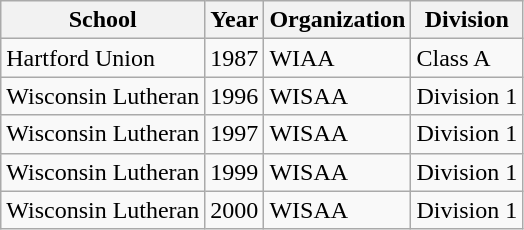<table class="wikitable">
<tr>
<th>School</th>
<th>Year</th>
<th>Organization</th>
<th>Division</th>
</tr>
<tr>
<td>Hartford Union</td>
<td>1987</td>
<td>WIAA</td>
<td>Class A</td>
</tr>
<tr>
<td>Wisconsin Lutheran</td>
<td>1996</td>
<td>WISAA</td>
<td>Division 1</td>
</tr>
<tr>
<td>Wisconsin Lutheran</td>
<td>1997</td>
<td>WISAA</td>
<td>Division 1</td>
</tr>
<tr>
<td>Wisconsin Lutheran</td>
<td>1999</td>
<td>WISAA</td>
<td>Division 1</td>
</tr>
<tr>
<td>Wisconsin Lutheran</td>
<td>2000</td>
<td>WISAA</td>
<td>Division 1</td>
</tr>
</table>
